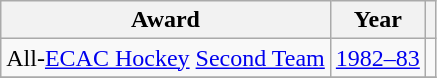<table class="wikitable">
<tr>
<th>Award</th>
<th>Year</th>
<th></th>
</tr>
<tr>
<td>All-<a href='#'>ECAC Hockey</a> <a href='#'>Second Team</a></td>
<td><a href='#'>1982–83</a></td>
<td></td>
</tr>
<tr>
</tr>
</table>
